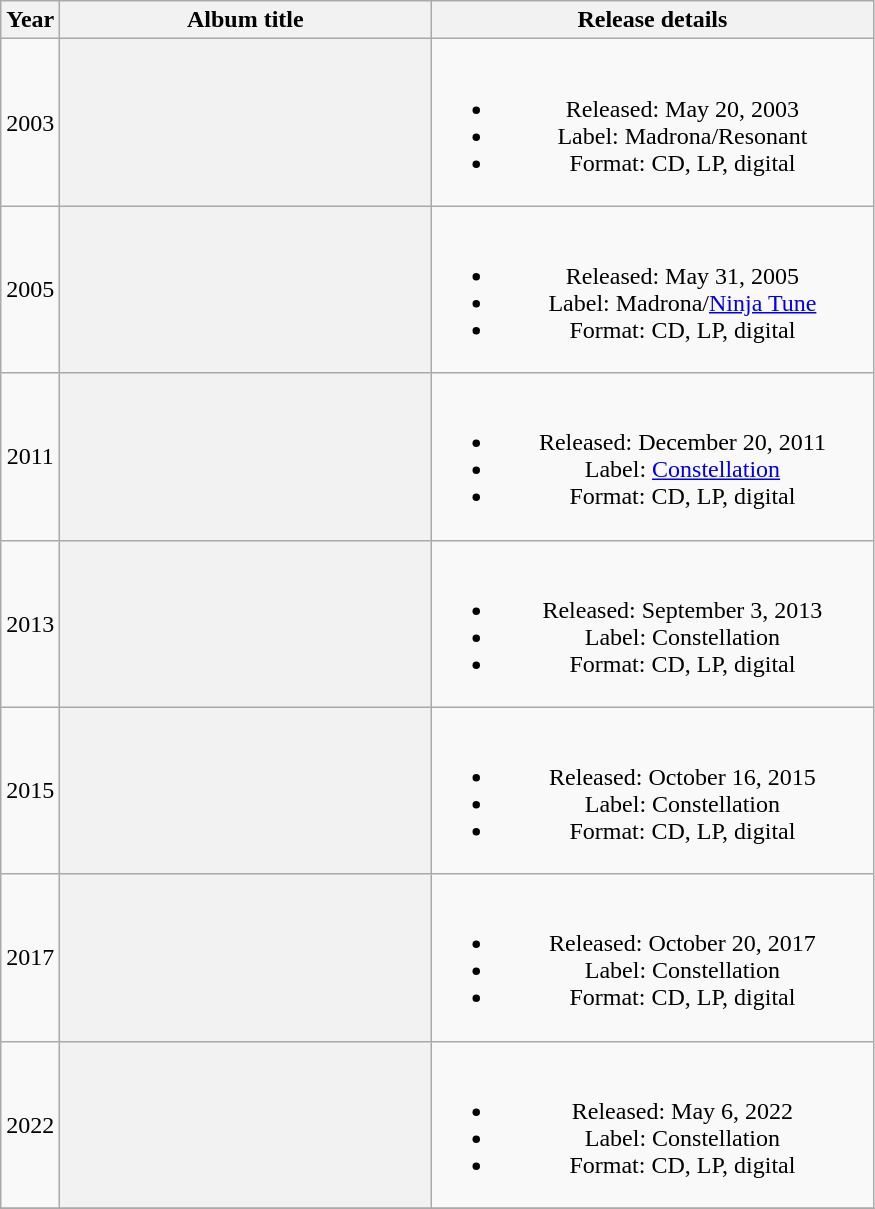<table class="wikitable plainrowheaders" style="text-align:center;">
<tr>
<th>Year</th>
<th scope="col" rowspan="1" style="width:15em;">Album title</th>
<th scope="col" rowspan="1" style="width:18em;">Release details</th>
</tr>
<tr>
<td>2003</td>
<th></th>
<td><br><ul><li>Released: May 20, 2003</li><li>Label: Madrona/Resonant</li><li>Format: CD, LP, digital</li></ul></td>
</tr>
<tr>
<td>2005</td>
<th></th>
<td><br><ul><li>Released: May 31, 2005</li><li>Label: Madrona/<a href='#'>Ninja Tune</a></li><li>Format: CD, LP, digital</li></ul></td>
</tr>
<tr>
<td>2011</td>
<th></th>
<td><br><ul><li>Released: December 20, 2011</li><li>Label: <a href='#'>Constellation</a></li><li>Format: CD, LP, digital</li></ul></td>
</tr>
<tr>
<td>2013</td>
<th></th>
<td><br><ul><li>Released: September 3, 2013</li><li>Label: Constellation</li><li>Format: CD, LP, digital</li></ul></td>
</tr>
<tr>
<td>2015</td>
<th></th>
<td><br><ul><li>Released: October 16, 2015</li><li>Label: Constellation</li><li>Format: CD, LP, digital</li></ul></td>
</tr>
<tr>
<td>2017</td>
<th><strong></strong></th>
<td><br><ul><li>Released: October 20, 2017</li><li>Label: Constellation</li><li>Format: CD, LP, digital</li></ul></td>
</tr>
<tr>
<td>2022</td>
<th></th>
<td><br><ul><li>Released: May 6, 2022</li><li>Label: Constellation</li><li>Format: CD, LP, digital</li></ul></td>
</tr>
<tr>
</tr>
</table>
